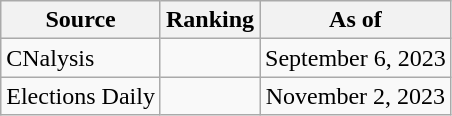<table class="wikitable" style="text-align:center">
<tr>
<th>Source</th>
<th>Ranking</th>
<th>As of</th>
</tr>
<tr>
<td align=left>CNalysis</td>
<td></td>
<td>September 6, 2023</td>
</tr>
<tr>
<td align=left>Elections Daily</td>
<td></td>
<td>November 2, 2023</td>
</tr>
</table>
